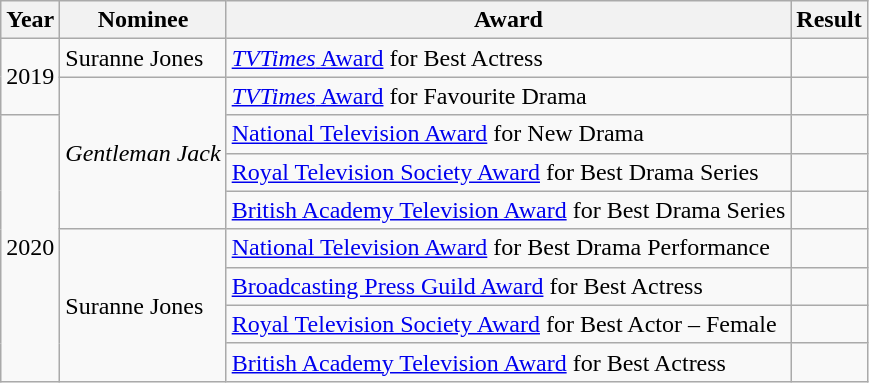<table class="wikitable sortable">
<tr>
<th>Year</th>
<th>Nominee</th>
<th>Award</th>
<th>Result</th>
</tr>
<tr>
<td rowspan="2">2019</td>
<td>Suranne Jones</td>
<td><a href='#'><em>TVTimes</em> Award</a> for Best Actress</td>
<td></td>
</tr>
<tr>
<td rowspan="4"><em>Gentleman Jack</em></td>
<td><a href='#'><em>TVTimes</em> Award</a> for Favourite Drama</td>
<td></td>
</tr>
<tr>
<td rowspan="7">2020</td>
<td><a href='#'>National Television Award</a> for New Drama</td>
<td></td>
</tr>
<tr>
<td><a href='#'>Royal Television Society Award</a> for Best Drama Series</td>
<td></td>
</tr>
<tr>
<td><a href='#'>British Academy Television Award</a> for Best Drama Series</td>
<td></td>
</tr>
<tr>
<td rowspan="4">Suranne Jones</td>
<td><a href='#'>National Television Award</a> for Best Drama Performance</td>
<td></td>
</tr>
<tr>
<td><a href='#'>Broadcasting Press Guild Award</a> for Best Actress</td>
<td></td>
</tr>
<tr>
<td><a href='#'>Royal Television Society Award</a> for Best Actor – Female</td>
<td></td>
</tr>
<tr>
<td><a href='#'>British Academy Television Award</a> for Best Actress </td>
<td></td>
</tr>
</table>
